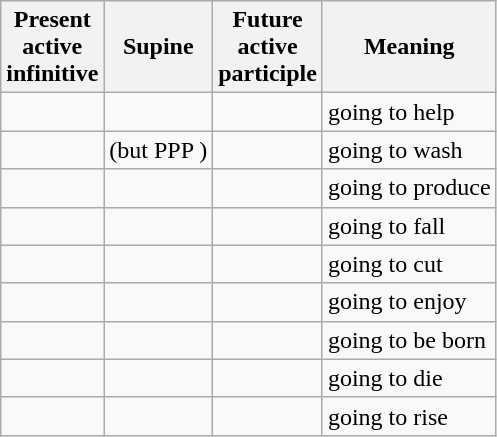<table class="wikitable">
<tr>
<th>Present<br>active<br>infinitive</th>
<th>Supine</th>
<th>Future<br>active<br>participle</th>
<th>Meaning</th>
</tr>
<tr>
<td></td>
<td></td>
<td></td>
<td>going to help</td>
</tr>
<tr>
<td></td>
<td> (but PPP )</td>
<td></td>
<td>going to wash</td>
</tr>
<tr>
<td></td>
<td></td>
<td></td>
<td>going to produce</td>
</tr>
<tr>
<td></td>
<td></td>
<td></td>
<td>going to fall</td>
</tr>
<tr>
<td></td>
<td></td>
<td></td>
<td>going to cut</td>
</tr>
<tr>
<td></td>
<td></td>
<td></td>
<td>going to enjoy</td>
</tr>
<tr>
<td></td>
<td></td>
<td></td>
<td>going to be born</td>
</tr>
<tr>
<td></td>
<td></td>
<td></td>
<td>going to die</td>
</tr>
<tr>
<td></td>
<td></td>
<td></td>
<td>going to rise</td>
</tr>
</table>
